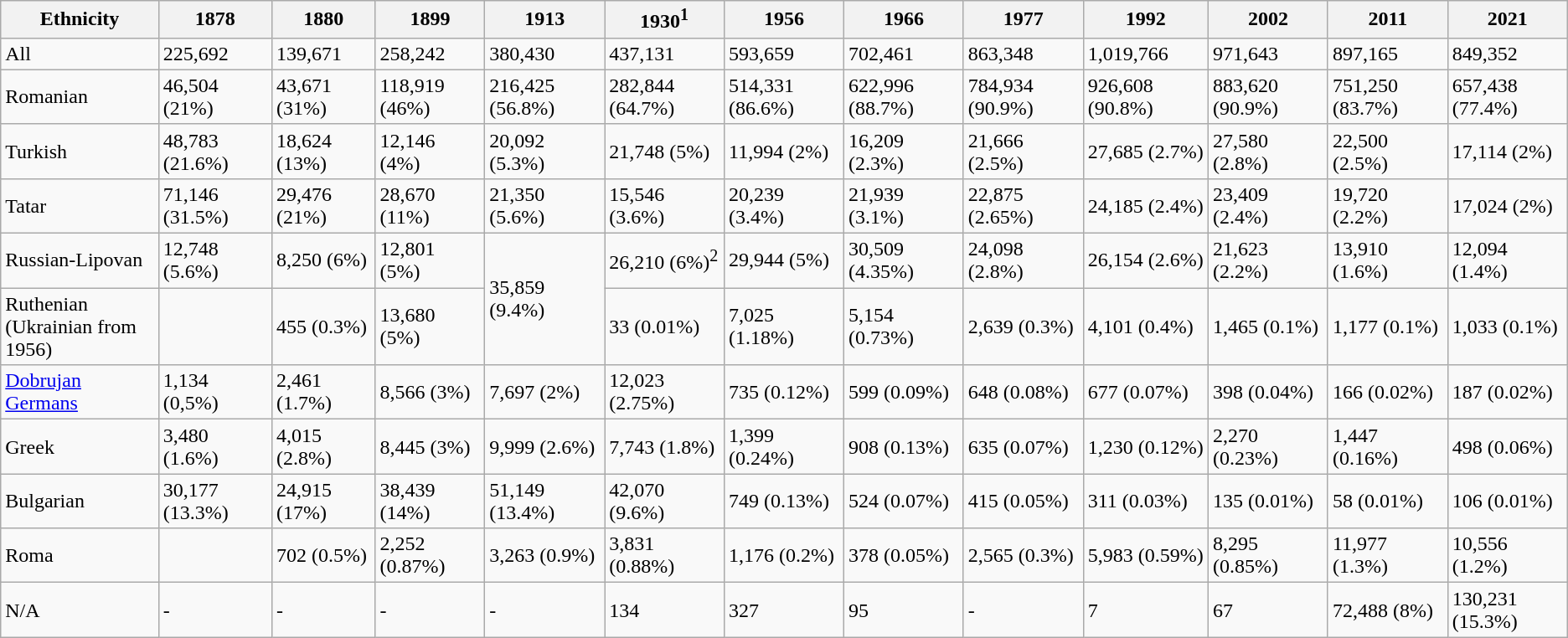<table class="wikitable">
<tr>
<th>Ethnicity</th>
<th>1878</th>
<th>1880</th>
<th>1899</th>
<th>1913</th>
<th>1930<sup>1</sup></th>
<th>1956</th>
<th>1966</th>
<th>1977</th>
<th>1992</th>
<th>2002</th>
<th>2011</th>
<th>2021</th>
</tr>
<tr>
<td>All</td>
<td>225,692</td>
<td>139,671</td>
<td>258,242</td>
<td>380,430</td>
<td>437,131</td>
<td>593,659</td>
<td>702,461</td>
<td>863,348</td>
<td>1,019,766</td>
<td>971,643</td>
<td>897,165</td>
<td>849,352</td>
</tr>
<tr>
<td>Romanian</td>
<td>46,504 (21%)</td>
<td>43,671 (31%)</td>
<td>118,919 (46%)</td>
<td>216,425 (56.8%)</td>
<td>282,844 (64.7%)</td>
<td>514,331 (86.6%)</td>
<td>622,996 (88.7%)</td>
<td>784,934 (90.9%)</td>
<td>926,608 (90.8%)</td>
<td>883,620 (90.9%)</td>
<td>751,250 (83.7%)</td>
<td>657,438 (77.4%)</td>
</tr>
<tr>
<td>Turkish</td>
<td>48,783 (21.6%)</td>
<td>18,624 (13%)</td>
<td>12,146 (4%)</td>
<td>20,092 (5.3%)</td>
<td>21,748 (5%)</td>
<td>11,994 (2%)</td>
<td>16,209 (2.3%)</td>
<td>21,666 (2.5%)</td>
<td>27,685 (2.7%)</td>
<td>27,580 (2.8%)</td>
<td>22,500 (2.5%)</td>
<td>17,114 (2%)</td>
</tr>
<tr>
<td>Tatar</td>
<td>71,146 (31.5%)</td>
<td>29,476 (21%)</td>
<td>28,670 (11%)</td>
<td>21,350 (5.6%)</td>
<td>15,546 (3.6%)</td>
<td>20,239 (3.4%)</td>
<td>21,939 (3.1%)</td>
<td>22,875 (2.65%)</td>
<td>24,185 (2.4%)</td>
<td>23,409 (2.4%)</td>
<td>19,720 (2.2%)</td>
<td>17,024 (2%)</td>
</tr>
<tr>
<td>Russian-Lipovan</td>
<td>12,748 (5.6%)</td>
<td>8,250 (6%)</td>
<td>12,801 (5%)</td>
<td rowspan="2">35,859 (9.4%)</td>
<td>26,210 (6%)<sup>2</sup></td>
<td>29,944 (5%)</td>
<td>30,509 (4.35%)</td>
<td>24,098 (2.8%)</td>
<td>26,154 (2.6%)</td>
<td>21,623 (2.2%)</td>
<td>13,910 (1.6%)</td>
<td>12,094 (1.4%)</td>
</tr>
<tr>
<td>Ruthenian <br>(Ukrainian from 1956)</td>
<td></td>
<td>455 (0.3%)</td>
<td>13,680 (5%)</td>
<td>33 (0.01%)</td>
<td>7,025 (1.18%)</td>
<td>5,154 (0.73%)</td>
<td>2,639 (0.3%)</td>
<td>4,101 (0.4%)</td>
<td>1,465 (0.1%)</td>
<td>1,177 (0.1%)</td>
<td>1,033 (0.1%)</td>
</tr>
<tr>
<td><a href='#'>Dobrujan Germans</a></td>
<td>1,134 (0,5%)</td>
<td>2,461 (1.7%)</td>
<td>8,566 (3%)</td>
<td>7,697 (2%)</td>
<td>12,023 (2.75%)</td>
<td>735 (0.12%)</td>
<td>599 (0.09%)</td>
<td>648 (0.08%)</td>
<td>677 (0.07%)</td>
<td>398 (0.04%)</td>
<td>166 (0.02%)</td>
<td>187 (0.02%)</td>
</tr>
<tr>
<td>Greek</td>
<td>3,480 (1.6%)</td>
<td>4,015 (2.8%)</td>
<td>8,445 (3%)</td>
<td>9,999 (2.6%)</td>
<td>7,743 (1.8%)</td>
<td>1,399 (0.24%)</td>
<td>908 (0.13%)</td>
<td>635 (0.07%)</td>
<td>1,230 (0.12%)</td>
<td>2,270 (0.23%)</td>
<td>1,447 (0.16%)</td>
<td>498 (0.06%)</td>
</tr>
<tr>
<td>Bulgarian</td>
<td>30,177 (13.3%)</td>
<td>24,915 (17%)</td>
<td>38,439 (14%)</td>
<td>51,149 (13.4%)</td>
<td>42,070 (9.6%)</td>
<td>749 (0.13%)</td>
<td>524 (0.07%)</td>
<td>415 (0.05%)</td>
<td>311 (0.03%)</td>
<td>135 (0.01%)</td>
<td>58 (0.01%)</td>
<td>106 (0.01%)</td>
</tr>
<tr>
<td>Roma</td>
<td></td>
<td>702 (0.5%)</td>
<td>2,252 (0.87%)</td>
<td>3,263 (0.9%)</td>
<td>3,831 (0.88%)</td>
<td>1,176 (0.2%)</td>
<td>378 (0.05%)</td>
<td>2,565 (0.3%)</td>
<td>5,983 (0.59%)</td>
<td>8,295 (0.85%)</td>
<td>11,977 (1.3%)</td>
<td>10,556 (1.2%)</td>
</tr>
<tr>
<td>N/A</td>
<td>-</td>
<td>-</td>
<td>-</td>
<td>-</td>
<td>134</td>
<td>327</td>
<td>95</td>
<td>-</td>
<td>7</td>
<td>67</td>
<td>72,488 (8%)</td>
<td>130,231 (15.3%)</td>
</tr>
</table>
